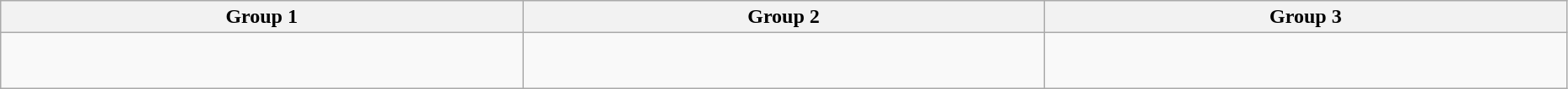<table class="wikitable" width="98%">
<tr>
<th width="25%">Group 1</th>
<th width="25%">Group 2</th>
<th width="25%">Group 3</th>
</tr>
<tr>
<td><br><br></td>
<td><br><br></td>
<td><br><br></td>
</tr>
</table>
